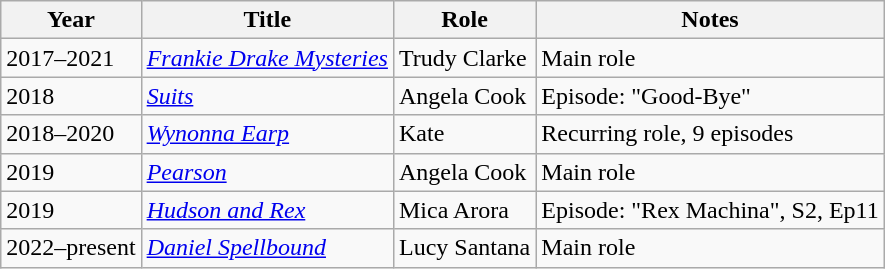<table class="wikitable sortable">
<tr>
<th>Year</th>
<th>Title</th>
<th>Role</th>
<th class="unsortable">Notes</th>
</tr>
<tr>
<td>2017–2021</td>
<td><em><a href='#'>Frankie Drake Mysteries</a></em></td>
<td>Trudy Clarke</td>
<td>Main role</td>
</tr>
<tr>
<td>2018</td>
<td><em><a href='#'>Suits</a></em></td>
<td>Angela Cook</td>
<td>Episode: "Good-Bye"</td>
</tr>
<tr>
<td>2018–2020</td>
<td><em><a href='#'>Wynonna Earp</a></em></td>
<td>Kate</td>
<td>Recurring role, 9 episodes</td>
</tr>
<tr>
<td>2019</td>
<td><em><a href='#'>Pearson</a></em></td>
<td>Angela Cook</td>
<td>Main role</td>
</tr>
<tr>
<td>2019</td>
<td><em><a href='#'>Hudson and Rex</a></em></td>
<td>Mica Arora</td>
<td>Episode: "Rex Machina", S2, Ep11</td>
</tr>
<tr>
<td>2022–present</td>
<td><em><a href='#'>Daniel Spellbound</a></em></td>
<td>Lucy Santana</td>
<td>Main role</td>
</tr>
</table>
